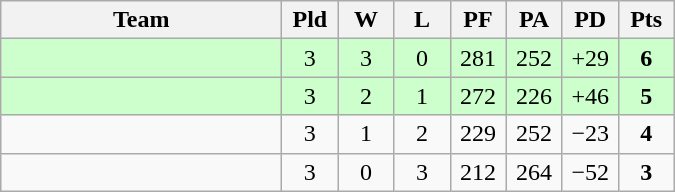<table class=wikitable style="text-align:center">
<tr>
<th width=180>Team</th>
<th width=30>Pld</th>
<th width=30>W</th>
<th width=30>L</th>
<th width=30>PF</th>
<th width=30>PA</th>
<th width=30>PD</th>
<th width=30>Pts</th>
</tr>
<tr align=center bgcolor="#ccffcc">
<td align=left></td>
<td>3</td>
<td>3</td>
<td>0</td>
<td>281</td>
<td>252</td>
<td>+29</td>
<td><strong>6</strong></td>
</tr>
<tr align=center bgcolor="#ccffcc">
<td align=left></td>
<td>3</td>
<td>2</td>
<td>1</td>
<td>272</td>
<td>226</td>
<td>+46</td>
<td><strong>5</strong></td>
</tr>
<tr align=center>
<td align=left></td>
<td>3</td>
<td>1</td>
<td>2</td>
<td>229</td>
<td>252</td>
<td>−23</td>
<td><strong>4</strong></td>
</tr>
<tr align=center>
<td align=left></td>
<td>3</td>
<td>0</td>
<td>3</td>
<td>212</td>
<td>264</td>
<td>−52</td>
<td><strong>3</strong></td>
</tr>
</table>
